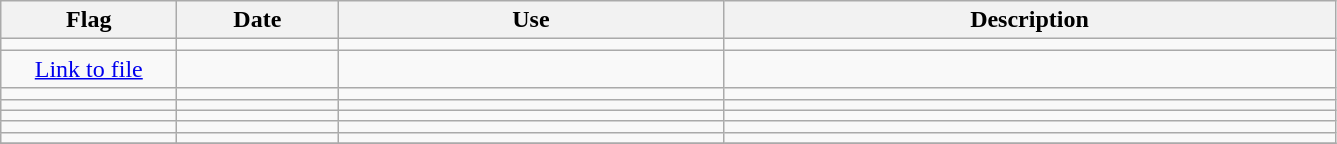<table class="wikitable" style="background:#f9f9f9">
<tr>
<th width="110">Flag</th>
<th width="100">Date</th>
<th width="250">Use</th>
<th width="400">Description</th>
</tr>
<tr>
<td></td>
<td></td>
<td></td>
<td></td>
</tr>
<tr>
<td style="text-align:center;"><a href='#'>Link to file</a></td>
<td></td>
<td></td>
<td></td>
</tr>
<tr>
<td></td>
<td></td>
<td></td>
<td></td>
</tr>
<tr>
<td></td>
<td></td>
<td></td>
<td></td>
</tr>
<tr>
<td></td>
<td></td>
<td></td>
<td></td>
</tr>
<tr>
<td></td>
<td></td>
<td></td>
<td></td>
</tr>
<tr>
<td></td>
<td></td>
<td></td>
<td></td>
</tr>
<tr>
</tr>
</table>
